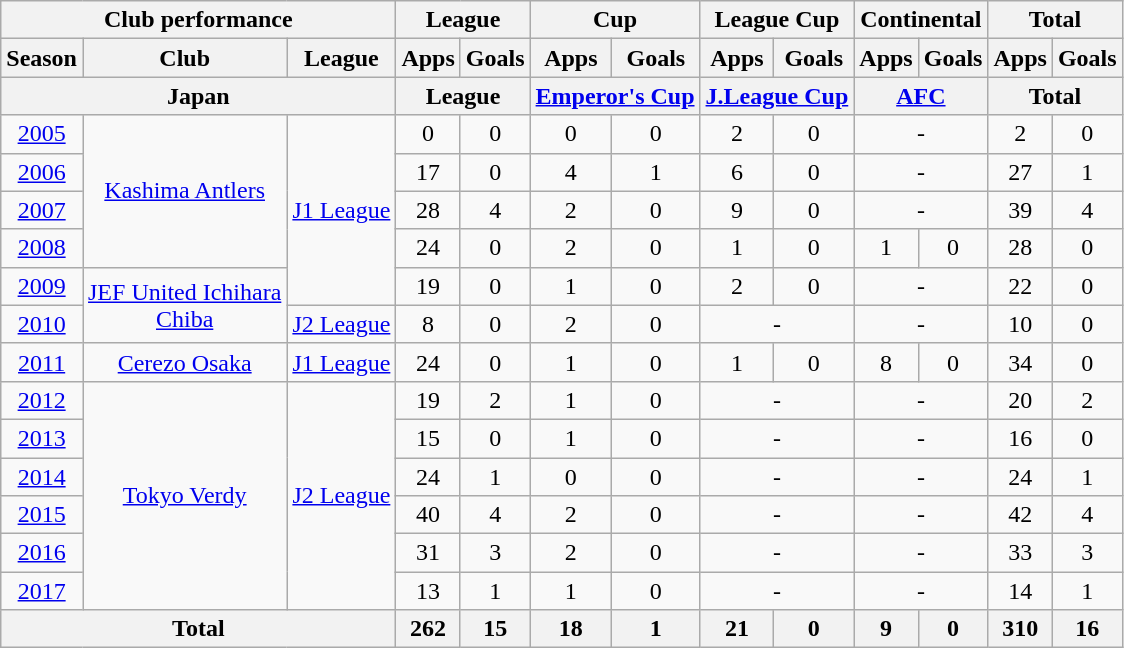<table class="wikitable" style="text-align:center;">
<tr>
<th colspan=3>Club performance</th>
<th colspan=2>League</th>
<th colspan=2>Cup</th>
<th colspan=2>League Cup</th>
<th colspan=2>Continental</th>
<th colspan=2>Total</th>
</tr>
<tr>
<th>Season</th>
<th>Club</th>
<th>League</th>
<th>Apps</th>
<th>Goals</th>
<th>Apps</th>
<th>Goals</th>
<th>Apps</th>
<th>Goals</th>
<th>Apps</th>
<th>Goals</th>
<th>Apps</th>
<th>Goals</th>
</tr>
<tr>
<th colspan=3>Japan</th>
<th colspan=2>League</th>
<th colspan=2><a href='#'>Emperor's Cup</a></th>
<th colspan=2><a href='#'>J.League Cup</a></th>
<th colspan=2><a href='#'>AFC</a></th>
<th colspan=2>Total</th>
</tr>
<tr>
<td><a href='#'>2005</a></td>
<td rowspan="4"><a href='#'>Kashima Antlers</a></td>
<td rowspan="5"><a href='#'>J1 League</a></td>
<td>0</td>
<td>0</td>
<td>0</td>
<td>0</td>
<td>2</td>
<td>0</td>
<td colspan="2">-</td>
<td>2</td>
<td>0</td>
</tr>
<tr>
<td><a href='#'>2006</a></td>
<td>17</td>
<td>0</td>
<td>4</td>
<td>1</td>
<td>6</td>
<td>0</td>
<td colspan="2">-</td>
<td>27</td>
<td>1</td>
</tr>
<tr>
<td><a href='#'>2007</a></td>
<td>28</td>
<td>4</td>
<td>2</td>
<td>0</td>
<td>9</td>
<td>0</td>
<td colspan="2">-</td>
<td>39</td>
<td>4</td>
</tr>
<tr>
<td><a href='#'>2008</a></td>
<td>24</td>
<td>0</td>
<td>2</td>
<td>0</td>
<td>1</td>
<td>0</td>
<td>1</td>
<td>0</td>
<td>28</td>
<td>0</td>
</tr>
<tr>
<td><a href='#'>2009</a></td>
<td rowspan="2"><a href='#'>JEF United Ichihara<br>Chiba</a></td>
<td>19</td>
<td>0</td>
<td>1</td>
<td>0</td>
<td>2</td>
<td>0</td>
<td colspan="2">-</td>
<td>22</td>
<td>0</td>
</tr>
<tr>
<td><a href='#'>2010</a></td>
<td><a href='#'>J2 League</a></td>
<td>8</td>
<td>0</td>
<td>2</td>
<td>0</td>
<td colspan="2">-</td>
<td colspan="2">-</td>
<td>10</td>
<td>0</td>
</tr>
<tr>
<td><a href='#'>2011</a></td>
<td><a href='#'>Cerezo Osaka</a></td>
<td><a href='#'>J1 League</a></td>
<td>24</td>
<td>0</td>
<td>1</td>
<td>0</td>
<td>1</td>
<td>0</td>
<td>8</td>
<td>0</td>
<td>34</td>
<td>0</td>
</tr>
<tr>
<td><a href='#'>2012</a></td>
<td rowspan="6"><a href='#'>Tokyo Verdy</a></td>
<td rowspan="6"><a href='#'>J2 League</a></td>
<td>19</td>
<td>2</td>
<td>1</td>
<td>0</td>
<td colspan="2">-</td>
<td colspan="2">-</td>
<td>20</td>
<td>2</td>
</tr>
<tr>
<td><a href='#'>2013</a></td>
<td>15</td>
<td>0</td>
<td>1</td>
<td>0</td>
<td colspan="2">-</td>
<td colspan="2">-</td>
<td>16</td>
<td>0</td>
</tr>
<tr>
<td><a href='#'>2014</a></td>
<td>24</td>
<td>1</td>
<td>0</td>
<td>0</td>
<td colspan="2">-</td>
<td colspan="2">-</td>
<td>24</td>
<td>1</td>
</tr>
<tr>
<td><a href='#'>2015</a></td>
<td>40</td>
<td>4</td>
<td>2</td>
<td>0</td>
<td colspan="2">-</td>
<td colspan="2">-</td>
<td>42</td>
<td>4</td>
</tr>
<tr>
<td><a href='#'>2016</a></td>
<td>31</td>
<td>3</td>
<td>2</td>
<td>0</td>
<td colspan="2">-</td>
<td colspan="2">-</td>
<td>33</td>
<td>3</td>
</tr>
<tr>
<td><a href='#'>2017</a></td>
<td>13</td>
<td>1</td>
<td>1</td>
<td>0</td>
<td colspan="2">-</td>
<td colspan="2">-</td>
<td>14</td>
<td>1</td>
</tr>
<tr>
<th colspan=3>Total</th>
<th>262</th>
<th>15</th>
<th>18</th>
<th>1</th>
<th>21</th>
<th>0</th>
<th>9</th>
<th>0</th>
<th>310</th>
<th>16</th>
</tr>
</table>
